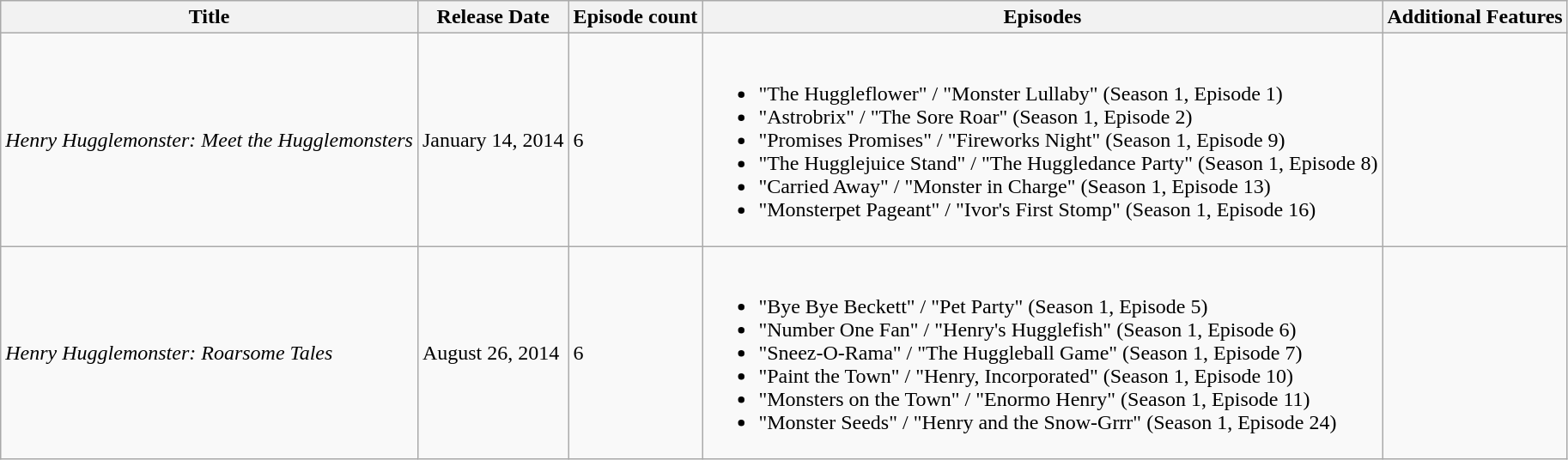<table class="wikitable">
<tr>
<th>Title</th>
<th>Release Date</th>
<th>Episode count</th>
<th>Episodes</th>
<th>Additional Features</th>
</tr>
<tr>
<td><em>Henry Hugglemonster: Meet the Hugglemonsters</em></td>
<td>January 14, 2014</td>
<td>6</td>
<td><br><ul><li>"The Huggleflower" / "Monster Lullaby" (Season 1, Episode 1)</li><li>"Astrobrix" / "The Sore Roar" (Season 1, Episode 2)</li><li>"Promises Promises" / "Fireworks Night" (Season 1, Episode 9)</li><li>"The Hugglejuice Stand" / "The Huggledance Party" (Season 1, Episode 8)</li><li>"Carried Away" / "Monster in Charge" (Season 1, Episode 13)</li><li>"Monsterpet Pageant" / "Ivor's First Stomp" (Season 1, Episode 16)</li></ul></td>
<td></td>
</tr>
<tr>
<td><em>Henry Hugglemonster: Roarsome Tales</em></td>
<td>August 26, 2014</td>
<td>6</td>
<td><br><ul><li>"Bye Bye Beckett" / "Pet Party" (Season 1, Episode 5)</li><li>"Number One Fan" / "Henry's Hugglefish" (Season 1, Episode 6)</li><li>"Sneez-O-Rama" / "The Huggleball Game" (Season 1, Episode 7)</li><li>"Paint the Town" / "Henry, Incorporated" (Season 1, Episode 10)</li><li>"Monsters on the Town" / "Enormo Henry" (Season 1, Episode 11)</li><li>"Monster Seeds" / "Henry and the Snow-Grrr" (Season 1, Episode 24)</li></ul></td>
<td></td>
</tr>
</table>
